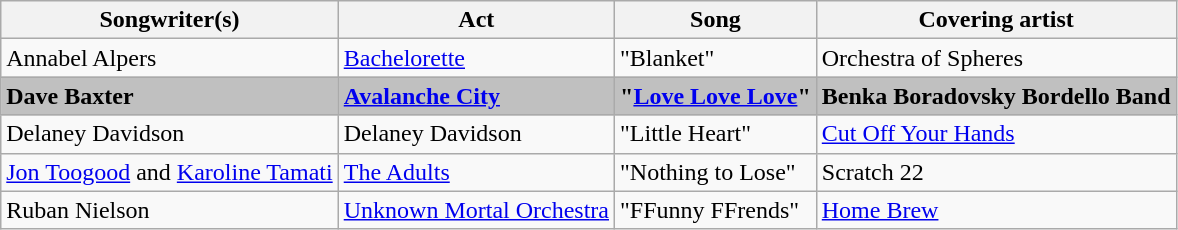<table class="wikitable">
<tr>
<th>Songwriter(s)</th>
<th>Act</th>
<th>Song</th>
<th>Covering artist</th>
</tr>
<tr>
<td>Annabel Alpers</td>
<td><a href='#'>Bachelorette</a></td>
<td>"Blanket"</td>
<td>Orchestra of Spheres</td>
</tr>
<tr bgcolor="silver">
<td><strong>Dave Baxter</strong></td>
<td><strong><a href='#'>Avalanche City</a></strong></td>
<td><strong>"<a href='#'>Love Love Love</a>"</strong></td>
<td><strong>Benka Boradovsky Bordello Band</strong></td>
</tr>
<tr>
<td>Delaney Davidson</td>
<td>Delaney Davidson</td>
<td>"Little Heart"</td>
<td><a href='#'>Cut Off Your Hands</a></td>
</tr>
<tr>
<td><a href='#'>Jon Toogood</a> and <a href='#'>Karoline Tamati</a></td>
<td><a href='#'>The Adults</a></td>
<td>"Nothing to Lose"</td>
<td>Scratch 22</td>
</tr>
<tr>
<td>Ruban Nielson</td>
<td><a href='#'>Unknown Mortal Orchestra</a></td>
<td>"FFunny FFrends"</td>
<td><a href='#'>Home Brew</a></td>
</tr>
</table>
